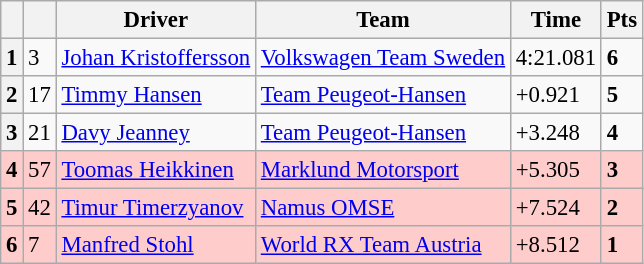<table class=wikitable style="font-size:95%">
<tr>
<th></th>
<th></th>
<th>Driver</th>
<th>Team</th>
<th>Time</th>
<th>Pts</th>
</tr>
<tr>
<th>1</th>
<td>3</td>
<td> <a href='#'>Johan Kristoffersson</a></td>
<td><a href='#'>Volkswagen Team Sweden</a></td>
<td>4:21.081</td>
<td><strong>6</strong></td>
</tr>
<tr>
<th>2</th>
<td>17</td>
<td> <a href='#'>Timmy Hansen</a></td>
<td><a href='#'>Team Peugeot-Hansen</a></td>
<td>+0.921</td>
<td><strong>5</strong></td>
</tr>
<tr>
<th>3</th>
<td>21</td>
<td> <a href='#'>Davy Jeanney</a></td>
<td><a href='#'>Team Peugeot-Hansen</a></td>
<td>+3.248</td>
<td><strong>4</strong></td>
</tr>
<tr>
<th style="background:#ffcccc;">4</th>
<td style="background:#ffcccc;">57</td>
<td style="background:#ffcccc;"> <a href='#'>Toomas Heikkinen</a></td>
<td style="background:#ffcccc;"><a href='#'>Marklund Motorsport</a></td>
<td style="background:#ffcccc;">+5.305</td>
<td style="background:#ffcccc;"><strong>3</strong></td>
</tr>
<tr>
<th style="background:#ffcccc;">5</th>
<td style="background:#ffcccc;">42</td>
<td style="background:#ffcccc;"> <a href='#'>Timur Timerzyanov</a></td>
<td style="background:#ffcccc;"><a href='#'>Namus OMSE</a></td>
<td style="background:#ffcccc;">+7.524</td>
<td style="background:#ffcccc;"><strong>2</strong></td>
</tr>
<tr>
<th style="background:#ffcccc;">6</th>
<td style="background:#ffcccc;">7</td>
<td style="background:#ffcccc;"> <a href='#'>Manfred Stohl</a></td>
<td style="background:#ffcccc;"><a href='#'>World RX Team Austria</a></td>
<td style="background:#ffcccc;">+8.512</td>
<td style="background:#ffcccc;"><strong>1</strong></td>
</tr>
</table>
